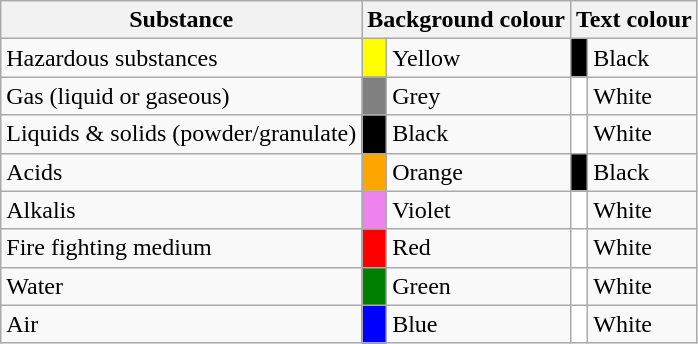<table class="wikitable">
<tr>
<th>Substance</th>
<th colspan="2">Background colour</th>
<th colspan="2">Text colour</th>
</tr>
<tr>
<td>Hazardous substances</td>
<td bgcolor="yellow"></td>
<td>Yellow</td>
<td bgcolor="black"></td>
<td>Black</td>
</tr>
<tr>
<td>Gas (liquid or gaseous)</td>
<td bgcolor="grey"></td>
<td>Grey</td>
<td bgcolor="white"></td>
<td>White</td>
</tr>
<tr>
<td>Liquids & solids (powder/granulate)</td>
<td bgcolor="black"></td>
<td>Black</td>
<td bgcolor="white"></td>
<td>White</td>
</tr>
<tr>
<td>Acids</td>
<td bgcolor="orange"></td>
<td>Orange</td>
<td bgcolor="black"></td>
<td>Black</td>
</tr>
<tr>
<td>Alkalis</td>
<td bgcolor="violet"></td>
<td>Violet</td>
<td bgcolor="white"></td>
<td>White</td>
</tr>
<tr>
<td>Fire fighting medium</td>
<td bgcolor="red"></td>
<td>Red</td>
<td bgcolor="white"></td>
<td>White</td>
</tr>
<tr>
<td>Water</td>
<td bgcolor="green"></td>
<td>Green</td>
<td bgcolor="white"></td>
<td>White</td>
</tr>
<tr>
<td>Air</td>
<td bgcolor="blue"></td>
<td>Blue</td>
<td bgcolor="white"></td>
<td>White</td>
</tr>
</table>
